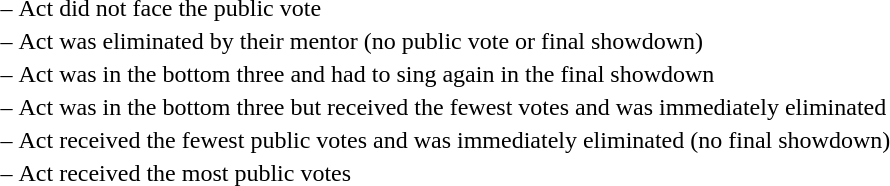<table>
<tr>
<td> –</td>
<td>Act did not face the public vote</td>
</tr>
<tr>
<td> –</td>
<td>Act was eliminated by their mentor (no public vote or final showdown)</td>
</tr>
<tr>
<td> –</td>
<td>Act was in the bottom three and had to sing again in the final showdown</td>
</tr>
<tr>
<td> –</td>
<td>Act was in the bottom three but received the fewest votes and was immediately eliminated</td>
</tr>
<tr>
<td> –</td>
<td>Act received the fewest public votes and was immediately eliminated (no final showdown)</td>
</tr>
<tr>
<td> –</td>
<td>Act received the most public votes</td>
</tr>
</table>
